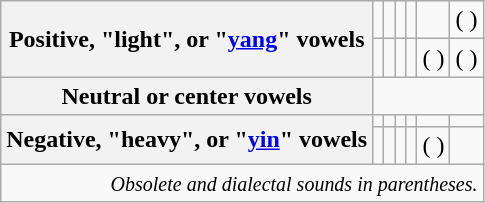<table style="text-align: right;" class="wikitable" style="margin-left: 10px;" style="float: right;">
<tr>
<th rowspan="2">Positive, "light", or "<a href='#'>yang</a>" vowels</th>
<td> </td>
<td> </td>
<td> </td>
<td> </td>
<td> </td>
<td>( )</td>
</tr>
<tr>
<td> </td>
<td> </td>
<td> </td>
<td> </td>
<td>( )</td>
<td>( )</td>
</tr>
<tr>
<th>Neutral or center vowels</th>
<td colspan="6" align="center"> </td>
</tr>
<tr>
<th rowspan="2">Negative, "heavy", or "<a href='#'>yin</a>" vowels</th>
<td> </td>
<td> </td>
<td> </td>
<td> </td>
<td> </td>
<td> </td>
</tr>
<tr>
<td> </td>
<td> </td>
<td> </td>
<td> </td>
<td>( )</td>
<td> </td>
</tr>
<tr>
<td colspan="7"><small><em>Obsolete and dialectal sounds in parentheses.</em></small></td>
</tr>
</table>
